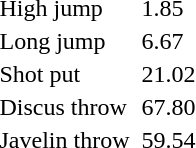<table>
<tr>
<td>High jump</td>
<td></td>
<td>1.85</td>
<td></td>
<td></td>
</tr>
<tr>
<td>Long jump</td>
<td></td>
<td>6.67</td>
<td></td>
<td></td>
</tr>
<tr>
<td>Shot put</td>
<td></td>
<td>21.02</td>
<td></td>
<td></td>
</tr>
<tr>
<td>Discus throw</td>
<td></td>
<td>67.80</td>
<td></td>
<td></td>
</tr>
<tr>
<td>Javelin throw</td>
<td></td>
<td>59.54</td>
<td></td>
<td></td>
</tr>
</table>
